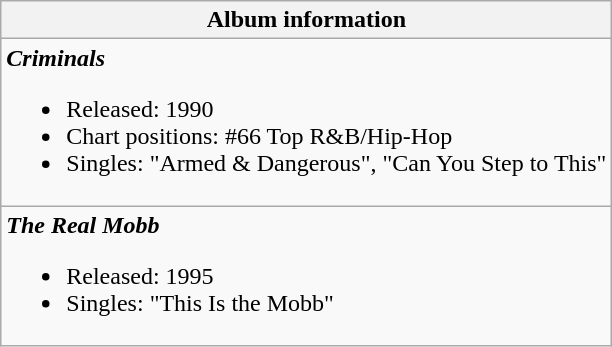<table class="wikitable">
<tr>
<th>Album information</th>
</tr>
<tr>
<td><strong><em>Criminals</em></strong><br><ul><li>Released: 1990</li><li>Chart positions: #66 Top R&B/Hip-Hop</li><li>Singles: "Armed & Dangerous", "Can You Step to This"</li></ul></td>
</tr>
<tr>
<td><strong><em>The Real Mobb</em></strong><br><ul><li>Released: 1995</li><li>Singles: "This Is the Mobb"</li></ul></td>
</tr>
</table>
